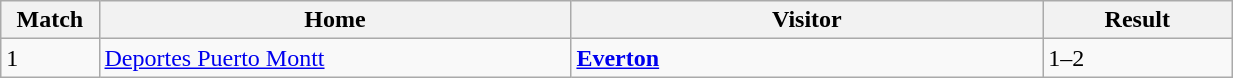<table class="wikitable" width=65%>
<tr>
<th width=6%>Match</th>
<th width=30%>Home</th>
<th width=30%>Visitor</th>
<th width=12%>Result</th>
</tr>
<tr>
<td>1</td>
<td><a href='#'>Deportes Puerto Montt</a></td>
<td><strong><a href='#'>Everton</a></strong></td>
<td>1–2</td>
</tr>
</table>
